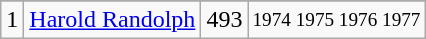<table class="wikitable">
<tr>
</tr>
<tr>
<td>1</td>
<td><a href='#'>Harold Randolph</a></td>
<td>493</td>
<td style="font-size:80%;">1974 1975 1976 1977</td>
</tr>
</table>
